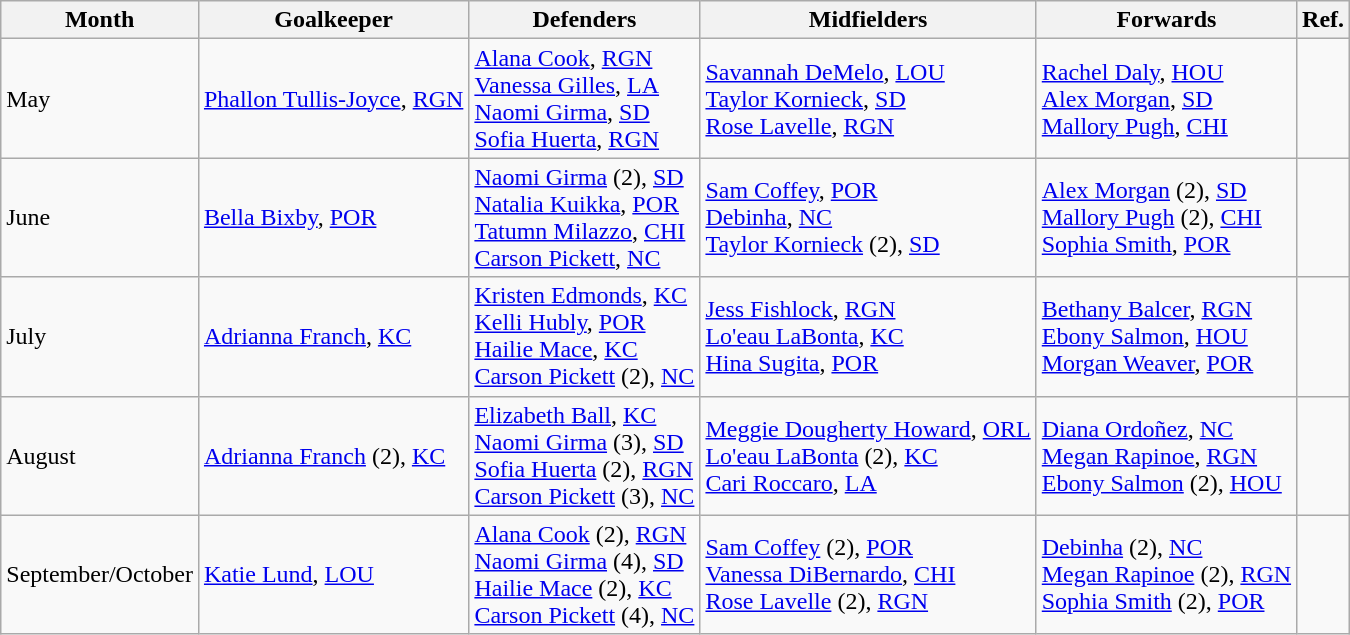<table class="wikitable">
<tr>
<th>Month</th>
<th>Goalkeeper</th>
<th>Defenders</th>
<th>Midfielders</th>
<th>Forwards</th>
<th>Ref.</th>
</tr>
<tr>
<td>May</td>
<td> <a href='#'>Phallon Tullis-Joyce</a>, <a href='#'>RGN</a></td>
<td> <a href='#'>Alana Cook</a>, <a href='#'>RGN</a> <br>  <a href='#'>Vanessa Gilles</a>, <a href='#'>LA</a>  <br>  <a href='#'>Naomi Girma</a>, <a href='#'>SD</a> <br>  <a href='#'>Sofia Huerta</a>, <a href='#'>RGN</a></td>
<td> <a href='#'>Savannah DeMelo</a>, <a href='#'>LOU</a> <br>  <a href='#'>Taylor Kornieck</a>, <a href='#'>SD</a> <br>  <a href='#'>Rose Lavelle</a>, <a href='#'>RGN</a></td>
<td> <a href='#'>Rachel Daly</a>, <a href='#'>HOU</a> <br>  <a href='#'>Alex Morgan</a>, <a href='#'>SD</a> <br>  <a href='#'>Mallory Pugh</a>, <a href='#'>CHI</a></td>
<td></td>
</tr>
<tr>
<td>June</td>
<td> <a href='#'>Bella Bixby</a>, <a href='#'>POR</a></td>
<td>  <a href='#'>Naomi Girma</a> (2), <a href='#'>SD</a> <br>  <a href='#'>Natalia Kuikka</a>, <a href='#'>POR</a> <br>  <a href='#'>Tatumn Milazzo</a>, <a href='#'>CHI</a> <br>  <a href='#'>Carson Pickett</a>, <a href='#'>NC</a></td>
<td> <a href='#'>Sam Coffey</a>, <a href='#'>POR</a><br> <a href='#'>Debinha</a>, <a href='#'>NC</a> <br>  <a href='#'>Taylor Kornieck</a> (2), <a href='#'>SD</a></td>
<td> <a href='#'>Alex Morgan</a> (2), <a href='#'>SD</a> <br>  <a href='#'>Mallory Pugh</a> (2), <a href='#'>CHI</a> <br>  <a href='#'>Sophia Smith</a>, <a href='#'>POR</a></td>
<td></td>
</tr>
<tr>
<td>July</td>
<td> <a href='#'>Adrianna Franch</a>, <a href='#'>KC</a></td>
<td>  <a href='#'>Kristen Edmonds</a>, <a href='#'>KC</a> <br>  <a href='#'>Kelli Hubly</a>, <a href='#'>POR</a> <br>  <a href='#'>Hailie Mace</a>, <a href='#'>KC</a> <br>  <a href='#'>Carson Pickett</a> (2), <a href='#'>NC</a></td>
<td> <a href='#'>Jess Fishlock</a>, <a href='#'>RGN</a><br> <a href='#'>Lo'eau LaBonta</a>, <a href='#'>KC</a> <br>  <a href='#'>Hina Sugita</a>, <a href='#'>POR</a></td>
<td> <a href='#'>Bethany Balcer</a>, <a href='#'>RGN</a> <br>  <a href='#'>Ebony Salmon</a>, <a href='#'>HOU</a> <br>  <a href='#'>Morgan Weaver</a>, <a href='#'>POR</a></td>
<td></td>
</tr>
<tr>
<td>August</td>
<td> <a href='#'>Adrianna Franch</a> (2), <a href='#'>KC</a></td>
<td> <a href='#'>Elizabeth Ball</a>, <a href='#'>KC</a> <br>  <a href='#'>Naomi Girma</a> (3), <a href='#'>SD</a> <br>  <a href='#'>Sofia Huerta</a> (2), <a href='#'>RGN</a> <br>  <a href='#'>Carson Pickett</a> (3), <a href='#'>NC</a></td>
<td> <a href='#'>Meggie Dougherty Howard</a>, <a href='#'>ORL</a> <br>  <a href='#'>Lo'eau LaBonta</a> (2), <a href='#'>KC</a> <br>  <a href='#'>Cari Roccaro</a>, <a href='#'>LA</a></td>
<td> <a href='#'>Diana Ordoñez</a>, <a href='#'>NC</a> <br>  <a href='#'>Megan Rapinoe</a>, <a href='#'>RGN</a> <br>  <a href='#'>Ebony Salmon</a> (2), <a href='#'>HOU</a></td>
<td></td>
</tr>
<tr>
<td>September/October</td>
<td> <a href='#'>Katie Lund</a>, <a href='#'>LOU</a></td>
<td> <a href='#'>Alana Cook</a> (2), <a href='#'>RGN</a><br> <a href='#'>Naomi Girma</a> (4), <a href='#'>SD</a><br> <a href='#'>Hailie Mace</a> (2), <a href='#'>KC</a><br> <a href='#'>Carson Pickett</a> (4), <a href='#'>NC</a></td>
<td> <a href='#'>Sam Coffey</a> (2), <a href='#'>POR</a><br> <a href='#'>Vanessa DiBernardo</a>, <a href='#'>CHI</a><br> <a href='#'>Rose Lavelle</a> (2), <a href='#'>RGN</a></td>
<td> <a href='#'>Debinha</a> (2), <a href='#'>NC</a><br> <a href='#'>Megan Rapinoe</a> (2), <a href='#'>RGN</a><br> <a href='#'>Sophia Smith</a> (2), <a href='#'>POR</a></td>
<td></td>
</tr>
</table>
